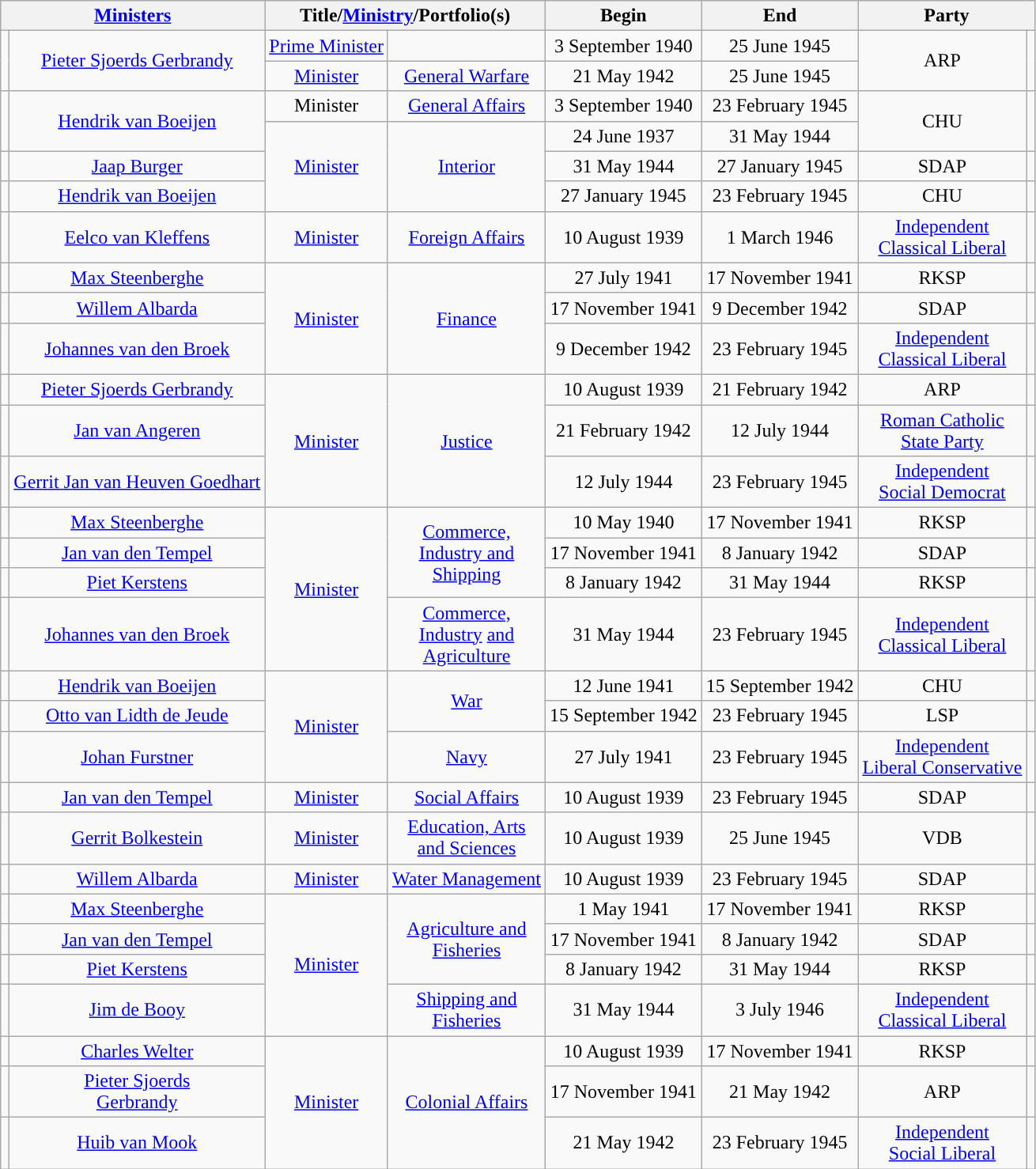<table class="wikitable" style="text-align:center">
<tr>
<th colspan=2><a href='#'>Ministers</a></th>
<th colspan=2>Title/<a href='#'>Ministry</a>/Portfolio(s)</th>
<th>Begin</th>
<th>End</th>
<th colspan=2>Party</th>
</tr>
<tr>
<td rowspan=2></td>
<td rowspan=2><a href='#'>Pieter Sjoerds Gerbrandy</a></td>
<td><a href='#'>Prime Minister</a></td>
<td></td>
<td>3 September 1940</td>
<td>25 June 1945</td>
<td rowspan=2>ARP</td>
<td rowspan=2 style="background:"></td>
</tr>
<tr>
<td><a href='#'>Minister</a></td>
<td><a href='#'>General Warfare</a></td>
<td>21 May 1942</td>
<td>25 June 1945</td>
</tr>
<tr>
<td rowspan=2></td>
<td rowspan=2><a href='#'>Hendrik van Boeijen</a></td>
<td>Minister</td>
<td><a href='#'>General Affairs</a></td>
<td>3 September 1940</td>
<td>23 February 1945</td>
<td rowspan=2>CHU</td>
<td rowspan=2 style="background:"></td>
</tr>
<tr>
<td rowspan=3><a href='#'>Minister</a></td>
<td rowspan=3><a href='#'>Interior</a></td>
<td>24 June 1937</td>
<td>31 May 1944</td>
</tr>
<tr>
<td></td>
<td><a href='#'>Jaap Burger</a></td>
<td>31 May 1944</td>
<td>27 January 1945</td>
<td>SDAP</td>
<td style="background:"></td>
</tr>
<tr>
<td></td>
<td><a href='#'>Hendrik van Boeijen</a></td>
<td>27 January 1945</td>
<td>23 February 1945</td>
<td>CHU</td>
<td style="background:"></td>
</tr>
<tr>
<td></td>
<td><a href='#'>Eelco van Kleffens</a></td>
<td><a href='#'>Minister</a></td>
<td><a href='#'>Foreign Affairs</a></td>
<td>10 August 1939</td>
<td>1 March 1946</td>
<td><a href='#'>Independent</a> <br> <a href='#'>Classical Liberal</a></td>
<td style="background:"></td>
</tr>
<tr>
<td></td>
<td><a href='#'>Max Steenberghe</a></td>
<td rowspan=3><a href='#'>Minister</a></td>
<td rowspan=3><a href='#'>Finance</a></td>
<td>27 July 1941</td>
<td>17 November 1941</td>
<td>RKSP</td>
<td style="background:"></td>
</tr>
<tr>
<td></td>
<td><a href='#'>Willem Albarda</a></td>
<td>17 November 1941</td>
<td>9 December 1942</td>
<td>SDAP</td>
<td style="background:"></td>
</tr>
<tr>
<td></td>
<td><a href='#'>Johannes van den Broek</a></td>
<td>9 December 1942</td>
<td>23 February 1945</td>
<td><a href='#'>Independent</a> <br> <a href='#'>Classical Liberal</a></td>
<td style="background:"></td>
</tr>
<tr>
<td></td>
<td><a href='#'>Pieter Sjoerds Gerbrandy</a></td>
<td rowspan=3><a href='#'>Minister</a></td>
<td rowspan=3><a href='#'>Justice</a></td>
<td>10 August 1939</td>
<td>21 February 1942</td>
<td>ARP</td>
<td style="background:"></td>
</tr>
<tr>
<td></td>
<td><a href='#'>Jan van Angeren</a></td>
<td>21 February 1942</td>
<td>12 July 1944</td>
<td><a href='#'>Roman Catholic <br> State Party</a></td>
<td style="background:"></td>
</tr>
<tr>
<td></td>
<td><a href='#'>Gerrit Jan van Heuven Goedhart</a></td>
<td>12 July 1944</td>
<td>23 February 1945</td>
<td><a href='#'>Independent</a> <br> <a href='#'>Social Democrat</a></td>
<td style="background:"></td>
</tr>
<tr>
<td></td>
<td><a href='#'>Max Steenberghe</a></td>
<td rowspan=4><a href='#'>Minister</a></td>
<td rowspan=3><a href='#'>Commerce, <br> Industry and <br> Shipping</a></td>
<td>10 May 1940</td>
<td>17 November 1941</td>
<td>RKSP</td>
<td style="background:"></td>
</tr>
<tr>
<td></td>
<td><a href='#'>Jan van den Tempel</a></td>
<td>17 November 1941</td>
<td>8 January 1942</td>
<td>SDAP</td>
<td style="background:"></td>
</tr>
<tr>
<td></td>
<td><a href='#'>Piet Kerstens</a></td>
<td>8 January 1942</td>
<td>31 May 1944</td>
<td>RKSP</td>
<td style="background:"></td>
</tr>
<tr>
<td></td>
<td><a href='#'>Johannes van den Broek</a></td>
<td><a href='#'>Commerce, <br> Industry</a> <a href='#'>and <br> Agriculture</a></td>
<td>31 May 1944</td>
<td>23 February 1945</td>
<td><a href='#'>Independent</a> <br> <a href='#'>Classical Liberal</a></td>
<td style="background:"></td>
</tr>
<tr>
<td></td>
<td><a href='#'>Hendrik van Boeijen</a></td>
<td rowspan=3><a href='#'>Minister</a></td>
<td rowspan=2><a href='#'>War</a></td>
<td>12 June 1941</td>
<td>15 September 1942</td>
<td>CHU</td>
<td style="background:"></td>
</tr>
<tr>
<td></td>
<td><a href='#'>Otto van Lidth de Jeude</a></td>
<td>15 September 1942</td>
<td>23 February 1945</td>
<td>LSP</td>
<td style="background:"></td>
</tr>
<tr>
<td></td>
<td><a href='#'>Johan Furstner</a></td>
<td><a href='#'>Navy</a></td>
<td>27 July 1941</td>
<td>23 February 1945</td>
<td><a href='#'>Independent</a> <br> <a href='#'>Liberal Conservative</a></td>
<td style="background:"></td>
</tr>
<tr>
<td></td>
<td><a href='#'>Jan van den Tempel</a></td>
<td><a href='#'>Minister</a></td>
<td><a href='#'>Social Affairs</a></td>
<td>10 August 1939</td>
<td>23 February 1945</td>
<td>SDAP</td>
<td style="background:"></td>
</tr>
<tr>
<td></td>
<td><a href='#'>Gerrit Bolkestein</a></td>
<td><a href='#'>Minister</a></td>
<td><a href='#'>Education, Arts <br> and Sciences</a></td>
<td>10 August 1939</td>
<td>25 June 1945</td>
<td>VDB</td>
<td style="background:"></td>
</tr>
<tr>
<td></td>
<td><a href='#'>Willem Albarda</a></td>
<td><a href='#'>Minister</a></td>
<td><a href='#'>Water Management</a></td>
<td>10 August 1939</td>
<td>23 February 1945</td>
<td>SDAP</td>
<td style="background:"></td>
</tr>
<tr>
<td></td>
<td><a href='#'>Max Steenberghe</a></td>
<td rowspan=4><a href='#'>Minister</a></td>
<td rowspan=3><a href='#'>Agriculture and <br> Fisheries</a></td>
<td>1 May 1941</td>
<td>17 November 1941</td>
<td>RKSP</td>
<td style="background:"></td>
</tr>
<tr>
<td></td>
<td><a href='#'>Jan van den Tempel</a></td>
<td>17 November 1941</td>
<td>8 January 1942</td>
<td>SDAP</td>
<td style="background:"></td>
</tr>
<tr>
<td></td>
<td><a href='#'>Piet Kerstens</a></td>
<td>8 January 1942</td>
<td>31 May 1944</td>
<td>RKSP</td>
<td style="background:"></td>
</tr>
<tr>
<td></td>
<td><a href='#'>Jim de Booy</a></td>
<td><a href='#'>Shipping and <br> Fisheries</a></td>
<td>31 May 1944</td>
<td>3 July 1946</td>
<td><a href='#'>Independent</a> <br> <a href='#'>Classical Liberal</a></td>
<td style="background:"></td>
</tr>
<tr>
<td></td>
<td><a href='#'>Charles Welter</a></td>
<td rowspan=3><a href='#'>Minister</a></td>
<td rowspan=3><a href='#'>Colonial Affairs</a></td>
<td>10 August 1939</td>
<td>17 November 1941</td>
<td>RKSP</td>
<td style="background:"></td>
</tr>
<tr>
<td></td>
<td><a href='#'>Pieter Sjoerds <br> Gerbrandy</a></td>
<td>17 November 1941</td>
<td>21 May 1942</td>
<td>ARP</td>
<td style="background:"></td>
</tr>
<tr>
<td></td>
<td><a href='#'>Huib van Mook</a></td>
<td>21 May 1942</td>
<td>23 February 1945</td>
<td><a href='#'>Independent</a> <br> <a href='#'>Social Liberal</a></td>
<td style="background:"></td>
</tr>
</table>
